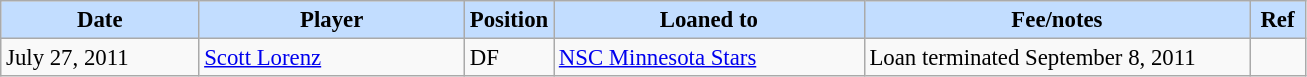<table class="wikitable" style="text-align:left; font-size:95%;">
<tr>
<th style="background:#c2ddff; width:125px;">Date</th>
<th style="background:#c2ddff; width:170px;">Player</th>
<th style="background:#c2ddff; width:50px;">Position</th>
<th style="background:#c2ddff; width:200px;">Loaned to</th>
<th style="background:#c2ddff; width:250px;">Fee/notes</th>
<th style="background:#c2ddff; width:30px;">Ref</th>
</tr>
<tr>
<td>July 27, 2011</td>
<td> <a href='#'>Scott Lorenz</a></td>
<td>DF</td>
<td> <a href='#'>NSC Minnesota Stars</a></td>
<td>Loan terminated September 8, 2011</td>
<td></td>
</tr>
</table>
